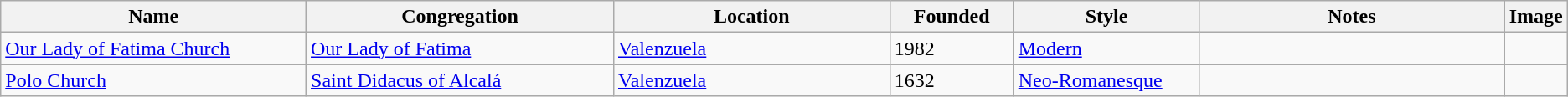<table class="wikitable sortable">
<tr>
<th width=20%>Name</th>
<th width=20%>Congregation</th>
<th width=18%>Location</th>
<th width=8%>Founded</th>
<th width=12%>Style</th>
<th width=20%>Notes</th>
<th width=6%>Image</th>
</tr>
<tr>
<td><a href='#'>Our Lady of Fatima Church</a></td>
<td><a href='#'>Our Lady of Fatima</a></td>
<td><a href='#'>Valenzuela</a></td>
<td>1982</td>
<td><a href='#'>Modern</a></td>
<td></td>
<td></td>
</tr>
<tr>
<td><a href='#'>Polo Church</a></td>
<td><a href='#'>Saint Didacus of Alcalá</a></td>
<td><a href='#'>Valenzuela</a></td>
<td>1632</td>
<td><a href='#'>Neo-Romanesque</a></td>
<td></td>
<td></td>
</tr>
</table>
